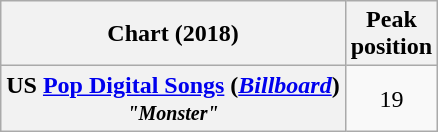<table class="wikitable sortable plainrowheaders" style="text-align:center">
<tr>
<th>Chart (2018)</th>
<th>Peak<br>position</th>
</tr>
<tr>
<th scope="row">US <a href='#'>Pop Digital Songs</a> (<em><a href='#'>Billboard</a></em>)<br><small><em>"Monster"</em></small></th>
<td>19</td>
</tr>
</table>
